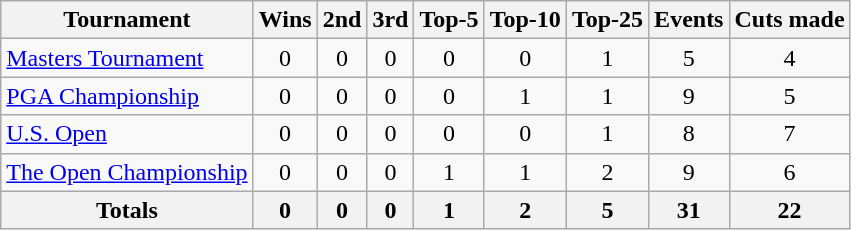<table class=wikitable style=text-align:center>
<tr>
<th>Tournament</th>
<th>Wins</th>
<th>2nd</th>
<th>3rd</th>
<th>Top-5</th>
<th>Top-10</th>
<th>Top-25</th>
<th>Events</th>
<th>Cuts made</th>
</tr>
<tr>
<td align=left><a href='#'>Masters Tournament</a></td>
<td>0</td>
<td>0</td>
<td>0</td>
<td>0</td>
<td>0</td>
<td>1</td>
<td>5</td>
<td>4</td>
</tr>
<tr>
<td align=left><a href='#'>PGA Championship</a></td>
<td>0</td>
<td>0</td>
<td>0</td>
<td>0</td>
<td>1</td>
<td>1</td>
<td>9</td>
<td>5</td>
</tr>
<tr>
<td align=left><a href='#'>U.S. Open</a></td>
<td>0</td>
<td>0</td>
<td>0</td>
<td>0</td>
<td>0</td>
<td>1</td>
<td>8</td>
<td>7</td>
</tr>
<tr>
<td align=left><a href='#'>The Open Championship</a></td>
<td>0</td>
<td>0</td>
<td>0</td>
<td>1</td>
<td>1</td>
<td>2</td>
<td>9</td>
<td>6</td>
</tr>
<tr>
<th>Totals</th>
<th>0</th>
<th>0</th>
<th>0</th>
<th>1</th>
<th>2</th>
<th>5</th>
<th>31</th>
<th>22</th>
</tr>
</table>
